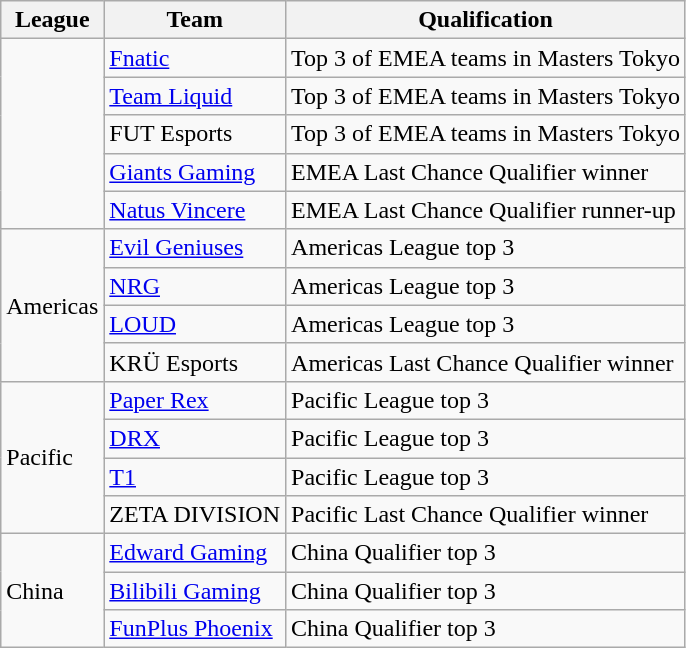<table class="wikitable">
<tr>
<th colspan="2">League</th>
<th>Team</th>
<th>Qualification</th>
</tr>
<tr>
<td colspan="2" rowspan="5"></td>
<td><a href='#'>Fnatic</a></td>
<td>Top 3 of EMEA teams in Masters Tokyo</td>
</tr>
<tr>
<td><a href='#'>Team Liquid</a></td>
<td>Top 3 of EMEA teams in Masters Tokyo</td>
</tr>
<tr>
<td>FUT Esports</td>
<td>Top 3 of EMEA teams in Masters Tokyo</td>
</tr>
<tr>
<td><a href='#'>Giants Gaming</a></td>
<td>EMEA Last Chance Qualifier winner</td>
</tr>
<tr>
<td><a href='#'>Natus Vincere</a></td>
<td>EMEA Last Chance Qualifier runner-up</td>
</tr>
<tr>
<td colspan="2" rowspan="4">Americas</td>
<td><a href='#'>Evil Geniuses</a></td>
<td>Americas League top 3</td>
</tr>
<tr>
<td><a href='#'>NRG</a></td>
<td>Americas League top 3</td>
</tr>
<tr>
<td><a href='#'>LOUD</a></td>
<td>Americas League top 3</td>
</tr>
<tr>
<td>KRÜ Esports</td>
<td>Americas Last Chance Qualifier winner</td>
</tr>
<tr>
<td colspan="2" rowspan="4">Pacific</td>
<td><a href='#'>Paper Rex</a></td>
<td>Pacific League top 3</td>
</tr>
<tr>
<td><a href='#'>DRX</a></td>
<td>Pacific League top 3</td>
</tr>
<tr>
<td><a href='#'>T1</a></td>
<td>Pacific League top 3</td>
</tr>
<tr>
<td>ZETA DIVISION</td>
<td>Pacific Last Chance Qualifier winner</td>
</tr>
<tr>
<td colspan="2" rowspan="3">China</td>
<td><a href='#'>Edward Gaming</a></td>
<td>China Qualifier top 3</td>
</tr>
<tr>
<td><a href='#'>Bilibili Gaming</a></td>
<td>China Qualifier top 3</td>
</tr>
<tr>
<td><a href='#'>FunPlus Phoenix</a></td>
<td>China Qualifier top 3</td>
</tr>
</table>
